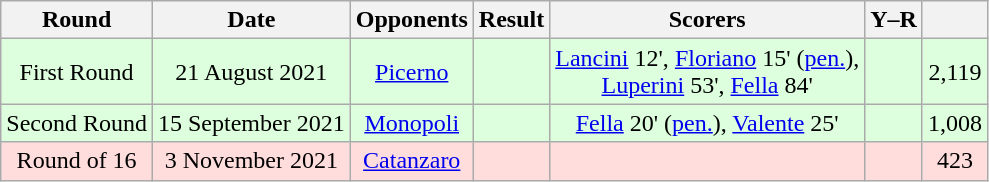<table class="wikitable" style="text-align:center">
<tr>
<th>Round</th>
<th>Date</th>
<th>Opponents</th>
<th>Result</th>
<th>Scorers</th>
<th>Y–R</th>
<th></th>
</tr>
<tr style="background:#ddffdd">
<td>First Round</td>
<td>21 August 2021</td>
<td><a href='#'>Picerno</a></td>
<td></td>
<td><a href='#'>Lancini</a> 12', <a href='#'>Floriano</a> 15' (<a href='#'>pen.</a>),<br><a href='#'>Luperini</a> 53', <a href='#'>Fella</a> 84'</td>
<td></td>
<td>2,119</td>
</tr>
<tr style="background:#ddffdd">
<td>Second Round</td>
<td>15 September 2021</td>
<td><a href='#'>Monopoli</a></td>
<td></td>
<td><a href='#'>Fella</a> 20' (<a href='#'>pen.</a>), <a href='#'>Valente</a> 25'</td>
<td></td>
<td>1,008</td>
</tr>
<tr style="background:#ffdddd">
<td>Round of 16</td>
<td>3 November 2021</td>
<td><a href='#'>Catanzaro</a></td>
<td></td>
<td></td>
<td></td>
<td>423</td>
</tr>
</table>
